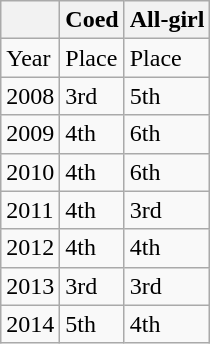<table class="wikitable">
<tr>
<th></th>
<th>Coed</th>
<th>All-girl</th>
</tr>
<tr>
<td>Year</td>
<td>Place</td>
<td>Place</td>
</tr>
<tr>
<td>2008</td>
<td>3rd</td>
<td>5th</td>
</tr>
<tr>
<td>2009</td>
<td>4th</td>
<td>6th</td>
</tr>
<tr>
<td>2010</td>
<td>4th</td>
<td>6th</td>
</tr>
<tr>
<td>2011</td>
<td>4th</td>
<td>3rd</td>
</tr>
<tr>
<td>2012</td>
<td>4th</td>
<td>4th</td>
</tr>
<tr>
<td>2013</td>
<td>3rd</td>
<td>3rd</td>
</tr>
<tr>
<td>2014</td>
<td>5th</td>
<td>4th</td>
</tr>
</table>
